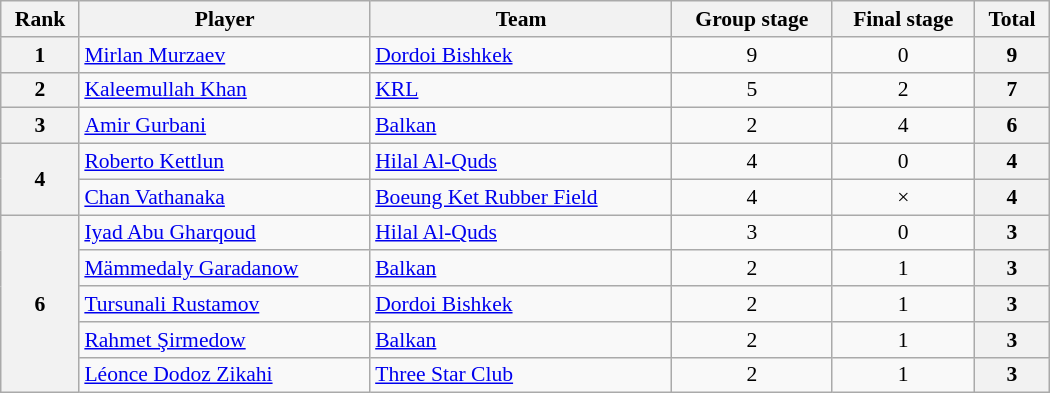<table class="wikitable" style="text-align:center; font-size:90%;" width=700>
<tr>
<th>Rank</th>
<th>Player</th>
<th>Team</th>
<th>Group stage</th>
<th>Final stage</th>
<th>Total</th>
</tr>
<tr>
<th>1</th>
<td align=left> <a href='#'>Mirlan Murzaev</a></td>
<td align=left> <a href='#'>Dordoi Bishkek</a></td>
<td>9</td>
<td>0</td>
<th>9</th>
</tr>
<tr>
<th>2</th>
<td align=left> <a href='#'>Kaleemullah Khan</a></td>
<td align=left> <a href='#'>KRL</a></td>
<td>5</td>
<td>2</td>
<th>7</th>
</tr>
<tr>
<th>3</th>
<td align=left> <a href='#'>Amir Gurbani</a></td>
<td align=left> <a href='#'>Balkan</a></td>
<td>2</td>
<td>4</td>
<th>6</th>
</tr>
<tr>
<th rowspan=2>4</th>
<td align=left> <a href='#'>Roberto Kettlun</a></td>
<td align=left> <a href='#'>Hilal Al-Quds</a></td>
<td>4</td>
<td>0</td>
<th>4</th>
</tr>
<tr>
<td align=left> <a href='#'>Chan Vathanaka</a></td>
<td align=left> <a href='#'>Boeung Ket Rubber Field</a></td>
<td>4</td>
<td>×</td>
<th>4</th>
</tr>
<tr>
<th rowspan=5>6</th>
<td align=left> <a href='#'>Iyad Abu Gharqoud</a></td>
<td align=left> <a href='#'>Hilal Al-Quds</a></td>
<td>3</td>
<td>0</td>
<th>3</th>
</tr>
<tr>
<td align=left> <a href='#'>Mämmedaly Garadanow</a></td>
<td align=left> <a href='#'>Balkan</a></td>
<td>2</td>
<td>1</td>
<th>3</th>
</tr>
<tr>
<td align=left> <a href='#'>Tursunali Rustamov</a></td>
<td align=left> <a href='#'>Dordoi Bishkek</a></td>
<td>2</td>
<td>1</td>
<th>3</th>
</tr>
<tr>
<td align=left> <a href='#'>Rahmet Şirmedow</a></td>
<td align=left> <a href='#'>Balkan</a></td>
<td>2</td>
<td>1</td>
<th>3</th>
</tr>
<tr>
<td align=left> <a href='#'>Léonce Dodoz Zikahi</a></td>
<td align=left> <a href='#'>Three Star Club</a></td>
<td>2</td>
<td>1</td>
<th>3</th>
</tr>
</table>
